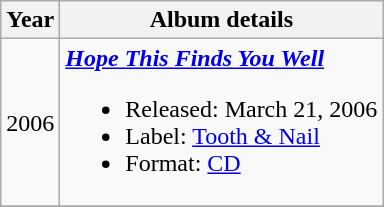<table class ="wikitable">
<tr>
<th>Year</th>
<th>Album details</th>
</tr>
<tr>
<td>2006</td>
<td><strong><em><a href='#'>Hope This Finds You Well</a></em></strong><br><ul><li>Released: March 21, 2006</li><li>Label: <a href='#'>Tooth & Nail</a></li><li>Format: <a href='#'>CD</a></li></ul></td>
</tr>
<tr>
</tr>
</table>
